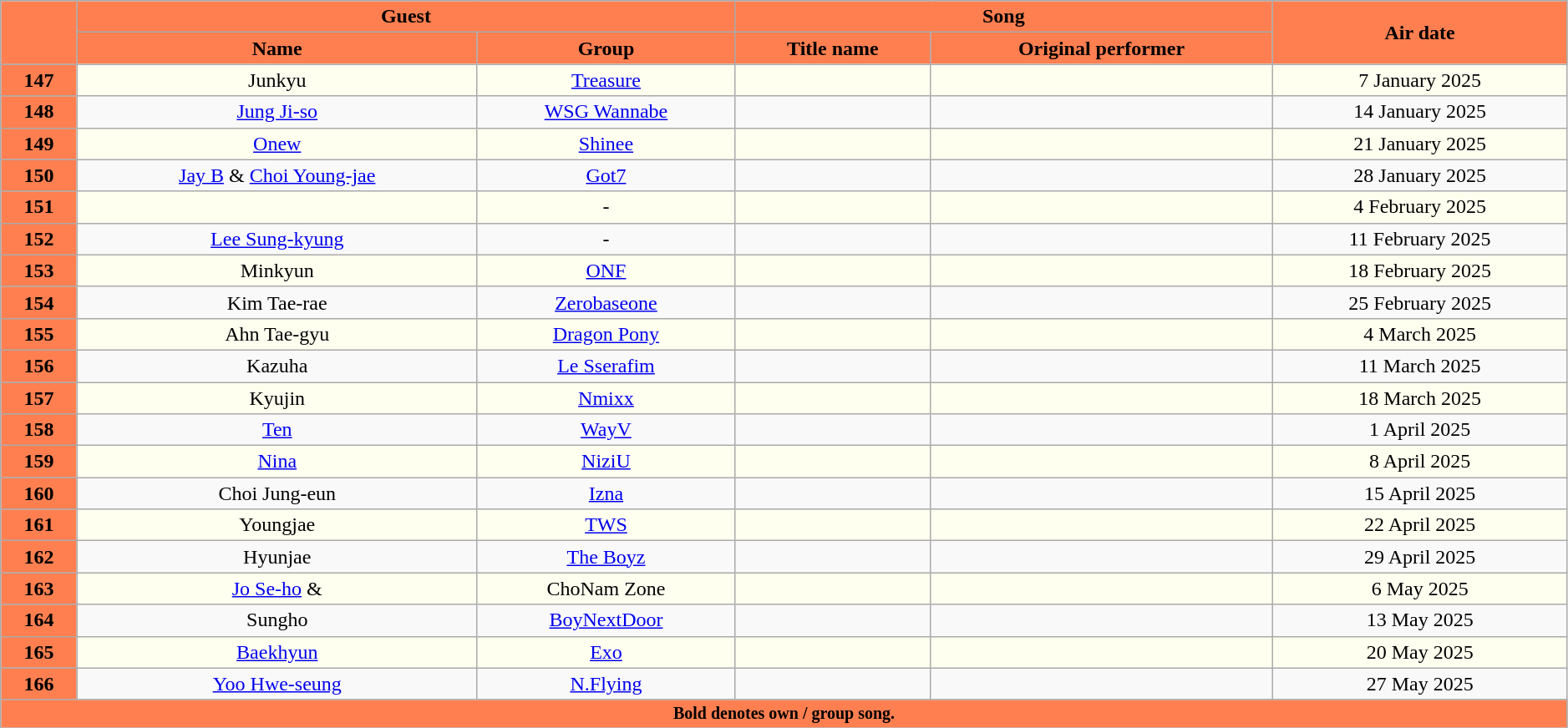<table class="wikitable sortable plainrowheaders" style="text-align:center; clear:both; text-align:center; width:99%">
<tr>
<th rowspan="2" style="background:#FF7F50"></th>
<th colspan="2" style="background:#FF7F50">Guest</th>
<th colspan="2" style="background:#FF7F50">Song</th>
<th rowspan="2" style="background:#FF7F50">Air date</th>
</tr>
<tr>
<th scope="col" style="background:#FF7F50">Name</th>
<th scope="col" style="background:#FF7F50">Group</th>
<th scope="col" class="unsortable" style="background:#FF7F50">Title name</th>
<th scope="col" class="unsortable" style="background:#FF7F50">Original performer</th>
</tr>
<tr>
<th style=background:#FF7F50>147</th>
<td style=background:#FFFFF0>Junkyu</td>
<td style=background:#FFFFF0><a href='#'>Treasure</a></td>
<td style=background:#FFFFF0></td>
<td style=background:#FFFFF0></td>
<td style=background:#FFFFF0>7 January 2025</td>
</tr>
<tr>
<th style=background:#FF7F50>148</th>
<td><a href='#'>Jung Ji-so</a></td>
<td><a href='#'>WSG Wannabe</a></td>
<td></td>
<td></td>
<td>14 January 2025</td>
</tr>
<tr>
<th style=background:#FF7F50>149</th>
<td style=background:#FFFFF0><a href='#'>Onew</a></td>
<td style=background:#FFFFF0><a href='#'>Shinee</a></td>
<td style=background:#FFFFF0></td>
<td style=background:#FFFFF0></td>
<td style=background:#FFFFF0>21 January 2025</td>
</tr>
<tr>
<th style=background:#FF7F50>150</th>
<td><a href='#'>Jay B</a> & <a href='#'>Choi Young-jae</a></td>
<td><a href='#'>Got7</a></td>
<td></td>
<td></td>
<td>28 January 2025</td>
</tr>
<tr>
<th style=background:#FF7F50>151</th>
<td style=background:#FFFFF0></td>
<td style=background:#FFFFF0>-</td>
<td style=background:#FFFFF0></td>
<td style=background:#FFFFF0></td>
<td style=background:#FFFFF0>4 February 2025</td>
</tr>
<tr>
<th style=background:#FF7F50>152</th>
<td><a href='#'>Lee Sung-kyung</a></td>
<td>-</td>
<td></td>
<td></td>
<td>11 February 2025</td>
</tr>
<tr>
<th style=background:#FF7F50>153</th>
<td style=background:#FFFFF0>Minkyun</td>
<td style=background:#FFFFF0><a href='#'>ONF</a></td>
<td style=background:#FFFFF0></td>
<td style=background:#FFFFF0></td>
<td style=background:#FFFFF0>18 February 2025</td>
</tr>
<tr>
<th style=background:#FF7F50>154</th>
<td>Kim Tae-rae</td>
<td><a href='#'>Zerobaseone</a></td>
<td></td>
<td></td>
<td>25 February 2025</td>
</tr>
<tr>
<th style=background:#FF7F50>155</th>
<td style=background:#FFFFF0>Ahn Tae-gyu</td>
<td style=background:#FFFFF0><a href='#'>Dragon Pony</a></td>
<td style=background:#FFFFF0></td>
<td style=background:#FFFFF0></td>
<td style=background:#FFFFF0>4 March 2025</td>
</tr>
<tr>
<th style=background:#FF7F50>156</th>
<td>Kazuha</td>
<td><a href='#'>Le Sserafim</a></td>
<td></td>
<td></td>
<td>11 March 2025</td>
</tr>
<tr>
<th style=background:#FF7F50>157</th>
<td style=background:#FFFFF0>Kyujin</td>
<td style=background:#FFFFF0><a href='#'>Nmixx</a></td>
<td style=background:#FFFFF0></td>
<td style=background:#FFFFF0></td>
<td style=background:#FFFFF0>18 March 2025</td>
</tr>
<tr>
<th style=background:#FF7F50>158</th>
<td><a href='#'>Ten</a></td>
<td><a href='#'>WayV</a></td>
<td></td>
<td></td>
<td>1 April 2025</td>
</tr>
<tr>
<th style=background:#FF7F50>159</th>
<td style=background:#FFFFF0><a href='#'>Nina</a></td>
<td style=background:#FFFFF0><a href='#'>NiziU</a></td>
<td style=background:#FFFFF0></td>
<td style=background:#FFFFF0></td>
<td style=background:#FFFFF0>8 April 2025</td>
</tr>
<tr>
<th style=background:#FF7F50>160</th>
<td>Choi Jung-eun</td>
<td><a href='#'>Izna</a></td>
<td></td>
<td></td>
<td>15 April 2025</td>
</tr>
<tr>
<th style=background:#FF7F50>161</th>
<td style=background:#FFFFF0>Youngjae</td>
<td style=background:#FFFFF0><a href='#'>TWS</a></td>
<td style=background:#FFFFF0></td>
<td style=background:#FFFFF0></td>
<td style=background:#FFFFF0>22 April 2025</td>
</tr>
<tr>
<th style=background:#FF7F50>162</th>
<td>Hyunjae</td>
<td><a href='#'>The Boyz</a></td>
<td></td>
<td></td>
<td>29 April 2025</td>
</tr>
<tr>
<th style=background:#FF7F50>163</th>
<td style=background:#FFFFF0><a href='#'>Jo Se-ho</a> & </td>
<td style=background:#FFFFF0>ChoNam Zone</td>
<td style=background:#FFFFF0></td>
<td style=background:#FFFFF0></td>
<td style=background:#FFFFF0>6 May 2025</td>
</tr>
<tr>
<th style=background:#FF7F50>164</th>
<td>Sungho</td>
<td><a href='#'>BoyNextDoor</a></td>
<td></td>
<td></td>
<td>13 May 2025</td>
</tr>
<tr>
<th style=background:#FF7F50>165</th>
<td style=background:#FFFFF0><a href='#'>Baekhyun</a></td>
<td style=background:#FFFFF0><a href='#'>Exo</a></td>
<td style=background:#FFFFF0></td>
<td style=background:#FFFFF0></td>
<td style=background:#FFFFF0>20 May 2025</td>
</tr>
<tr>
<th style=background:#FF7F50>166</th>
<td><a href='#'>Yoo Hwe-seung</a></td>
<td><a href='#'>N.Flying</a></td>
<td></td>
<td></td>
<td>27 May 2025</td>
</tr>
<tr>
<th colspan="6" class="unsortable" style="text-align:center; background:#FF7F50; font-size:10pt;"><strong>Bold</strong> denotes own / group song.</th>
</tr>
</table>
